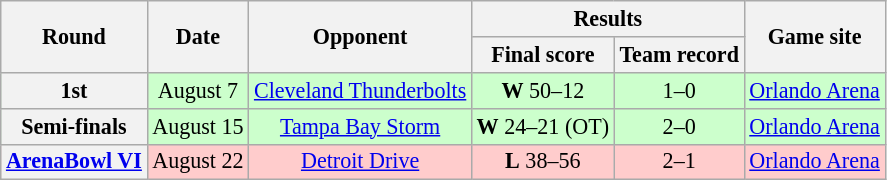<table class="wikitable" style="font-size: 92%;" "align=center">
<tr>
<th rowspan="2">Round</th>
<th rowspan="2">Date</th>
<th rowspan="2">Opponent</th>
<th colspan="2">Results</th>
<th rowspan="2">Game site</th>
</tr>
<tr>
<th>Final score</th>
<th>Team record</th>
</tr>
<tr style="background:#cfc">
<th>1st</th>
<td style="text-align:center;">August 7</td>
<td style="text-align:center;"><a href='#'>Cleveland Thunderbolts</a></td>
<td style="text-align:center;"><strong>W</strong> 50–12</td>
<td style="text-align:center;">1–0</td>
<td style="text-align:center;"><a href='#'>Orlando Arena</a></td>
</tr>
<tr style="background:#cfc">
<th>Semi-finals</th>
<td style="text-align:center;">August 15</td>
<td style="text-align:center;"><a href='#'>Tampa Bay Storm</a></td>
<td style="text-align:center;"><strong>W</strong> 24–21 (OT)</td>
<td style="text-align:center;">2–0</td>
<td style="text-align:center;"><a href='#'>Orlando Arena</a></td>
</tr>
<tr style="background:#fcc">
<th><a href='#'>ArenaBowl VI</a></th>
<td style="text-align:center;">August 22</td>
<td style="text-align:center;"><a href='#'>Detroit Drive</a></td>
<td style="text-align:center;"><strong>L</strong> 38–56</td>
<td style="text-align:center;">2–1</td>
<td style="text-align:center;"><a href='#'>Orlando Arena</a></td>
</tr>
</table>
